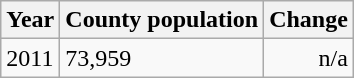<table class="wikitable">
<tr>
<th>Year</th>
<th>County population</th>
<th>Change</th>
</tr>
<tr>
<td>2011</td>
<td>73,959</td>
<td align="right">n/a</td>
</tr>
</table>
